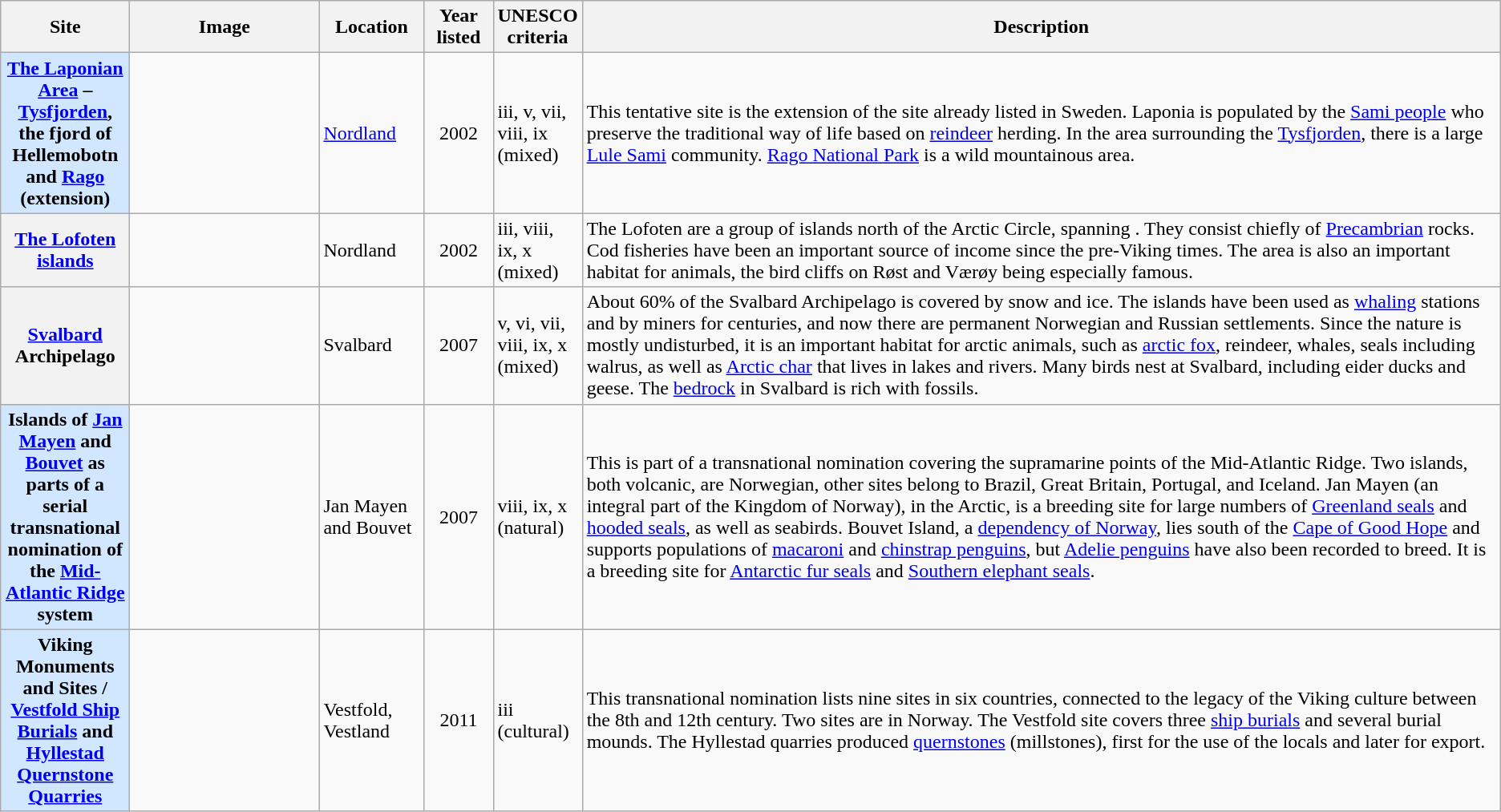<table class="wikitable sortable plainrowheaders">
<tr>
<th style="width:100px;" scope="col">Site</th>
<th class="unsortable"  style="width:150px;" scope="col">Image</th>
<th style="width:80px;" scope="col">Location</th>
<th style="width:50px;" scope="col">Year listed</th>
<th style="width:60px;" scope="col">UNESCO criteria</th>
<th scope="col" class="unsortable">Description</th>
</tr>
<tr>
<th scope="row" style="background:#D0E7FF;"><a href='#'>The Laponian Area</a> – <a href='#'>Tysfjorden</a>, the fjord of Hellemobotn and <a href='#'>Rago</a> (extension)</th>
<td></td>
<td><a href='#'>Nordland</a></td>
<td align=center>2002</td>
<td>iii, v, vii, viii, ix (mixed)</td>
<td>This tentative site is the extension of the site already listed in Sweden. Laponia is populated by the <a href='#'>Sami people</a> who preserve the traditional way of life based on <a href='#'>reindeer</a> herding. In the area surrounding the <a href='#'>Tysfjorden</a>, there is a large <a href='#'>Lule Sami</a> community. <a href='#'>Rago National Park</a> is a wild mountainous area.</td>
</tr>
<tr>
<th scope="row"><a href='#'>The Lofoten islands</a></th>
<td></td>
<td>Nordland</td>
<td align=center>2002</td>
<td>iii, viii, ix, x (mixed)</td>
<td>The Lofoten are a group of islands north of the Arctic Circle, spanning . They consist chiefly of <a href='#'>Precambrian</a> rocks. Cod fisheries have been an important source of income since the pre-Viking times. The area is also an important habitat for animals, the bird cliffs on Røst and Værøy being especially famous.</td>
</tr>
<tr>
<th scope="row"><a href='#'>Svalbard</a> Archipelago</th>
<td></td>
<td>Svalbard</td>
<td align=center>2007</td>
<td>v, vi, vii, viii, ix, x (mixed)</td>
<td>About 60% of the Svalbard Archipelago is covered by snow and ice. The islands have been used as <a href='#'>whaling</a> stations and by miners for centuries, and now there are permanent Norwegian and Russian settlements. Since the nature is mostly undisturbed, it is an important habitat for arctic animals, such as <a href='#'>arctic fox</a>, reindeer, whales, seals including walrus, as well as <a href='#'>Arctic char</a> that lives in lakes and rivers. Many birds nest at Svalbard, including eider ducks and geese. The <a href='#'>bedrock</a> in Svalbard is rich with fossils.</td>
</tr>
<tr>
<th scope="row" style="background:#D0E7FF;">Islands of <a href='#'>Jan Mayen</a> and <a href='#'>Bouvet</a> as parts of a serial transnational nomination of the <a href='#'>Mid-Atlantic Ridge</a> system</th>
<td></td>
<td>Jan Mayen and Bouvet</td>
<td align=center>2007</td>
<td>viii, ix, x (natural)</td>
<td>This is part of a transnational nomination covering the supramarine points of the Mid-Atlantic Ridge. Two islands, both volcanic, are Norwegian, other sites belong to Brazil, Great Britain, Portugal, and Iceland. Jan Mayen (an integral part of the Kingdom of Norway), in the Arctic, is a breeding site for large numbers of <a href='#'>Greenland seals</a> and <a href='#'>hooded seals</a>, as well as seabirds. Bouvet Island, a <a href='#'>dependency of Norway</a>, lies  south of the <a href='#'>Cape of Good Hope</a> and supports populations of <a href='#'>macaroni</a> and <a href='#'>chinstrap penguins</a>, but <a href='#'>Adelie penguins</a> have also been recorded to breed. It is a breeding site for <a href='#'>Antarctic fur seals</a> and <a href='#'>Southern elephant seals</a>.</td>
</tr>
<tr>
<th scope="row" style="background:#D0E7FF;">Viking Monuments and Sites / <a href='#'>Vestfold Ship Burials</a> and <a href='#'>Hyllestad Quernstone Quarries</a></th>
<td></td>
<td>Vestfold, Vestland</td>
<td align=center>2011</td>
<td>iii (cultural)</td>
<td>This transnational nomination lists nine sites in six countries, connected to the legacy of the Viking culture between the 8th and 12th century. Two sites are in Norway. The Vestfold site covers three <a href='#'>ship burials</a> and several burial mounds. The Hyllestad quarries produced <a href='#'>quernstones</a> (millstones), first for the use of the locals and later for export.</td>
</tr>
</table>
